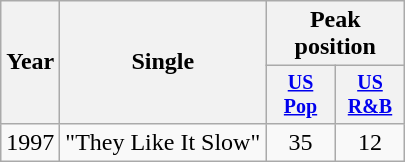<table class="wikitable" style="text-align:center;">
<tr>
<th rowspan="2">Year</th>
<th rowspan="2">Single</th>
<th colspan="4">Peak position</th>
</tr>
<tr style="font-size:smaller;">
<th width="40"><a href='#'>US<br>Pop</a></th>
<th width="40"><a href='#'>US<br>R&B</a></th>
</tr>
<tr>
<td>1997</td>
<td>"They Like It Slow"</td>
<td>35</td>
<td>12</td>
</tr>
</table>
